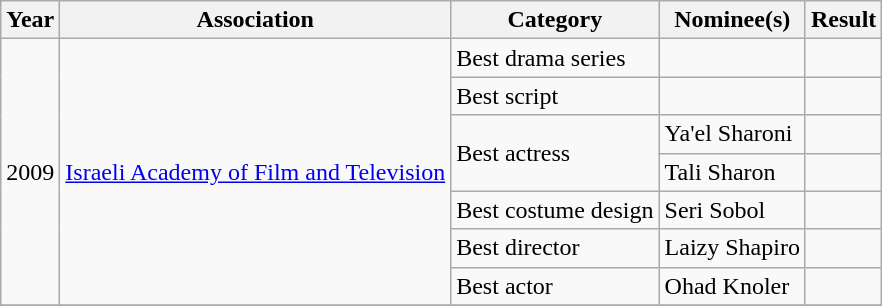<table class="wikitable plainrowheaders">
<tr>
<th scope="col">Year</th>
<th scope="col">Association</th>
<th scope="col">Category</th>
<th scope="col">Nominee(s)</th>
<th scope="col">Result</th>
</tr>
<tr>
<td scope="row" rowspan=7>2009</td>
<td rowspan=7><a href='#'>Israeli Academy of Film and Television</a></td>
<td>Best drama series</td>
<td></td>
<td></td>
</tr>
<tr>
<td>Best script</td>
<td></td>
<td></td>
</tr>
<tr>
<td rowspan=2>Best actress</td>
<td>Ya'el Sharoni</td>
<td></td>
</tr>
<tr>
<td>Tali Sharon</td>
<td></td>
</tr>
<tr>
<td>Best costume design</td>
<td>Seri Sobol</td>
<td></td>
</tr>
<tr>
<td>Best director</td>
<td>Laizy Shapiro</td>
<td></td>
</tr>
<tr>
<td>Best actor</td>
<td>Ohad Knoler</td>
<td></td>
</tr>
<tr>
</tr>
</table>
